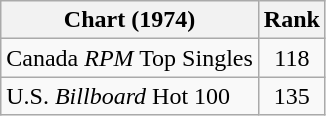<table class="wikitable">
<tr>
<th align="left">Chart (1974)</th>
<th style="text-align:center;">Rank</th>
</tr>
<tr>
<td>Canada <em>RPM</em> Top Singles </td>
<td style="text-align:center;">118</td>
</tr>
<tr>
<td>U.S. <em>Billboard</em> Hot 100 </td>
<td style="text-align:center;">135</td>
</tr>
</table>
